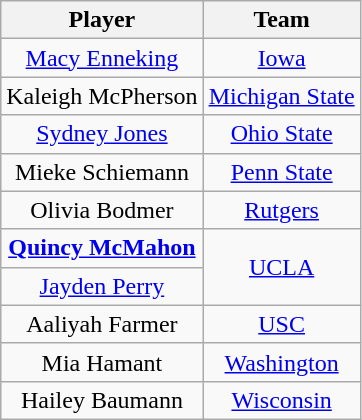<table class="wikitable" style="text-align: center;">
<tr>
<th>Player</th>
<th>Team</th>
</tr>
<tr>
<td><a href='#'>Macy Enneking</a></td>
<td><a href='#'>Iowa</a></td>
</tr>
<tr>
<td>Kaleigh McPherson</td>
<td><a href='#'>Michigan State</a></td>
</tr>
<tr>
<td><a href='#'>Sydney Jones</a></td>
<td><a href='#'>Ohio State</a></td>
</tr>
<tr>
<td>Mieke Schiemann</td>
<td><a href='#'>Penn State</a></td>
</tr>
<tr>
<td>Olivia Bodmer</td>
<td><a href='#'>Rutgers</a></td>
</tr>
<tr>
<td><strong><a href='#'>Quincy McMahon</a></strong></td>
<td rowspan=2><a href='#'>UCLA</a></td>
</tr>
<tr>
<td><a href='#'>Jayden Perry</a></td>
</tr>
<tr>
<td>Aaliyah Farmer</td>
<td><a href='#'>USC</a></td>
</tr>
<tr>
<td>Mia Hamant</td>
<td><a href='#'>Washington</a></td>
</tr>
<tr>
<td>Hailey Baumann</td>
<td><a href='#'>Wisconsin</a></td>
</tr>
</table>
